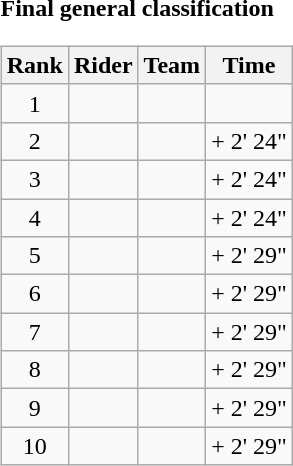<table>
<tr>
<td><strong>Final general classification</strong><br><table class="wikitable">
<tr>
<th scope="col">Rank</th>
<th scope="col">Rider</th>
<th scope="col">Team</th>
<th scope="col">Time</th>
</tr>
<tr>
<td style="text-align:center;">1</td>
<td></td>
<td></td>
<td style="text-align:right;"></td>
</tr>
<tr>
<td style="text-align:center;">2</td>
<td></td>
<td></td>
<td style="text-align:right;">+ 2' 24"</td>
</tr>
<tr>
<td style="text-align:center;">3</td>
<td></td>
<td></td>
<td style="text-align:right;">+ 2' 24"</td>
</tr>
<tr>
<td style="text-align:center;">4</td>
<td></td>
<td></td>
<td style="text-align:right;">+ 2' 24"</td>
</tr>
<tr>
<td style="text-align:center;">5</td>
<td></td>
<td></td>
<td style="text-align:right;">+ 2' 29"</td>
</tr>
<tr>
<td style="text-align:center;">6</td>
<td></td>
<td></td>
<td style="text-align:right;">+ 2' 29"</td>
</tr>
<tr>
<td style="text-align:center;">7</td>
<td></td>
<td></td>
<td style="text-align:right;">+ 2' 29"</td>
</tr>
<tr>
<td style="text-align:center;">8</td>
<td></td>
<td></td>
<td style="text-align:right;">+ 2' 29"</td>
</tr>
<tr>
<td style="text-align:center;">9</td>
<td></td>
<td></td>
<td style="text-align:right;">+ 2' 29"</td>
</tr>
<tr>
<td style="text-align:center;">10</td>
<td></td>
<td></td>
<td style="text-align:right;">+ 2' 29"</td>
</tr>
</table>
</td>
</tr>
</table>
